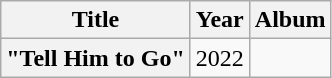<table class="wikitable plainrowheaders" style="text-align:center">
<tr>
<th scope="col">Title</th>
<th scope="col">Year</th>
<th scope="col">Album</th>
</tr>
<tr>
<th scope="row">"Tell Him to Go" <br></th>
<td>2022</td>
<td></td>
</tr>
</table>
